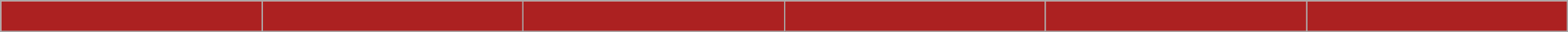<table class="wikitable plainrowheaders" width="100%">
<tr>
<th style="background-color: #AC2121;"></th>
<th style="background-color: #AC2121;"></th>
<th style="background-color: #AC2121;"></th>
<th style="background-color: #AC2121;"></th>
<th style="background-color: #AC2121;"></th>
<th style="background-color: #AC2121;"><br>











</th>
</tr>
</table>
